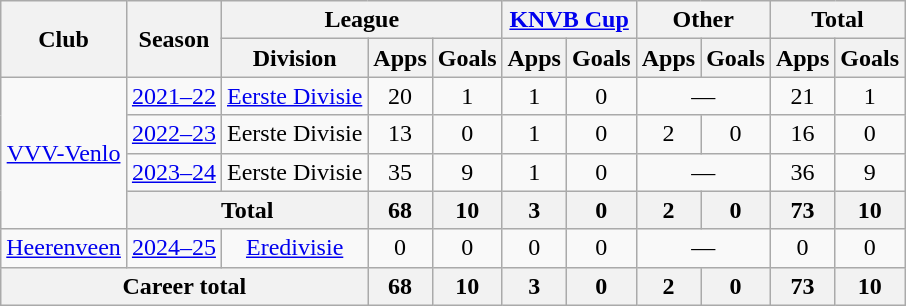<table class="wikitable" style="text-align:center">
<tr>
<th rowspan="2">Club</th>
<th rowspan="2">Season</th>
<th colspan="3">League</th>
<th colspan="2"><a href='#'>KNVB Cup</a></th>
<th colspan="2">Other</th>
<th colspan="2">Total</th>
</tr>
<tr>
<th>Division</th>
<th>Apps</th>
<th>Goals</th>
<th>Apps</th>
<th>Goals</th>
<th>Apps</th>
<th>Goals</th>
<th>Apps</th>
<th>Goals</th>
</tr>
<tr>
<td rowspan="4"><a href='#'>VVV-Venlo</a></td>
<td><a href='#'>2021–22</a></td>
<td><a href='#'>Eerste Divisie</a></td>
<td>20</td>
<td>1</td>
<td>1</td>
<td>0</td>
<td colspan="2">—</td>
<td>21</td>
<td>1</td>
</tr>
<tr>
<td><a href='#'>2022–23</a></td>
<td>Eerste Divisie</td>
<td>13</td>
<td>0</td>
<td>1</td>
<td>0</td>
<td>2</td>
<td>0</td>
<td>16</td>
<td>0</td>
</tr>
<tr>
<td><a href='#'>2023–24</a></td>
<td>Eerste Divisie</td>
<td>35</td>
<td>9</td>
<td>1</td>
<td>0</td>
<td colspan="2">—</td>
<td>36</td>
<td>9</td>
</tr>
<tr>
<th colspan="2">Total</th>
<th>68</th>
<th>10</th>
<th>3</th>
<th>0</th>
<th>2</th>
<th>0</th>
<th>73</th>
<th>10</th>
</tr>
<tr>
<td rowspan="1"><a href='#'>Heerenveen</a></td>
<td><a href='#'>2024–25</a></td>
<td><a href='#'>Eredivisie</a></td>
<td>0</td>
<td>0</td>
<td>0</td>
<td>0</td>
<td colspan="2">—</td>
<td>0</td>
<td>0</td>
</tr>
<tr>
<th colspan="3">Career total</th>
<th>68</th>
<th>10</th>
<th>3</th>
<th>0</th>
<th>2</th>
<th>0</th>
<th>73</th>
<th>10</th>
</tr>
</table>
